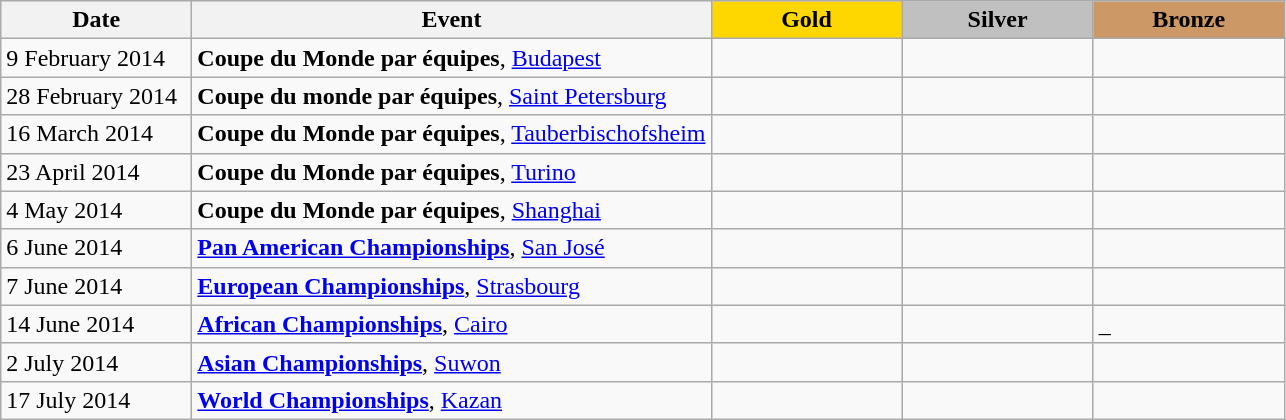<table class="wikitable plainrowheaders" border="1" style="font-size:100%">
<tr style="text-align:center; background-color:#efefef;">
<th scope=col style="width:120px;">Date</th>
<th scope=col>Event</th>
<th scope=col style="width:120px; background: gold;">Gold</th>
<th scope=col style="width:120px; background: silver;">Silver</th>
<th scope=col style="width:120px; background: #cc9966;">Bronze</th>
</tr>
<tr>
<td>9 February 2014</td>
<td><strong>Coupe du Monde par équipes</strong>, <a href='#'>Budapest</a></td>
<td></td>
<td></td>
<td></td>
</tr>
<tr>
<td>28 February 2014</td>
<td><strong>Coupe du monde par équipes</strong>, <a href='#'>Saint Petersburg</a></td>
<td></td>
<td></td>
<td></td>
</tr>
<tr>
<td>16 March 2014</td>
<td><strong>Coupe du Monde par équipes</strong>, <a href='#'>Tauberbischofsheim</a></td>
<td></td>
<td></td>
<td></td>
</tr>
<tr>
<td>23 April 2014</td>
<td><strong>Coupe du Monde par équipes</strong>, <a href='#'>Turino</a></td>
<td></td>
<td></td>
<td></td>
</tr>
<tr>
<td>4 May 2014</td>
<td><strong>Coupe du Monde par équipes</strong>, <a href='#'>Shanghai</a></td>
<td></td>
<td></td>
<td></td>
</tr>
<tr>
<td>6 June 2014</td>
<td><strong><a href='#'>Pan American Championships</a></strong>, <a href='#'>San José</a></td>
<td></td>
<td></td>
<td></td>
</tr>
<tr>
<td>7 June 2014</td>
<td><strong><a href='#'>European Championships</a></strong>, <a href='#'>Strasbourg</a></td>
<td></td>
<td></td>
<td></td>
</tr>
<tr>
<td>14 June 2014</td>
<td><strong><a href='#'>African Championships</a></strong>, <a href='#'>Cairo</a></td>
<td></td>
<td></td>
<td>_</td>
</tr>
<tr>
<td>2 July 2014</td>
<td><strong><a href='#'>Asian Championships</a></strong>, <a href='#'>Suwon</a></td>
<td></td>
<td></td>
<td></td>
</tr>
<tr>
<td>17 July 2014</td>
<td><strong><a href='#'>World Championships</a></strong>, <a href='#'>Kazan</a></td>
<td></td>
<td></td>
<td></td>
</tr>
</table>
